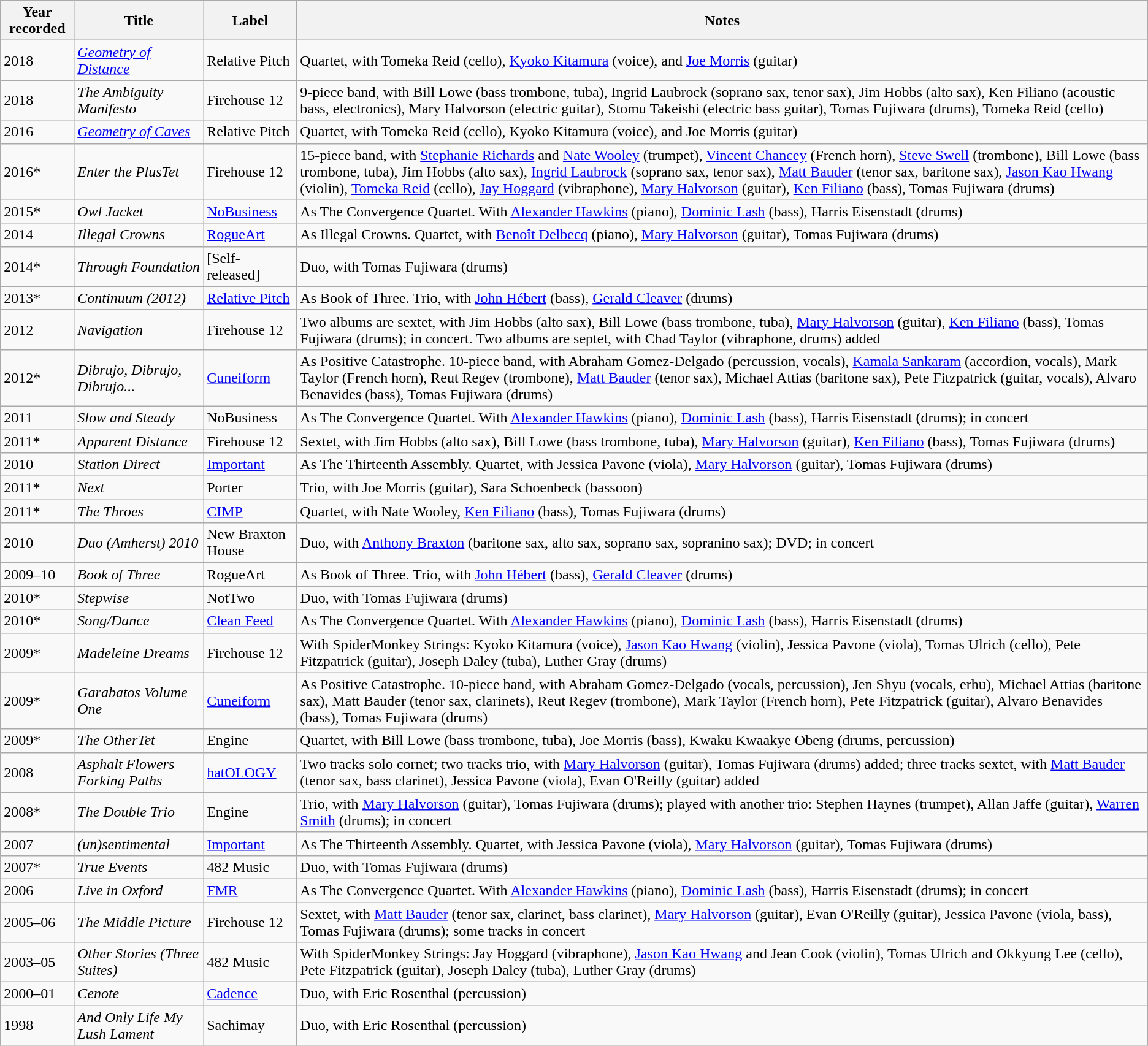<table class="wikitable sortable">
<tr>
<th>Year recorded</th>
<th>Title</th>
<th>Label</th>
<th>Notes</th>
</tr>
<tr>
<td>2018</td>
<td><em><a href='#'>Geometry of Distance</a></em></td>
<td>Relative Pitch</td>
<td>Quartet, with Tomeka Reid (cello), <a href='#'>Kyoko Kitamura</a> (voice), and <a href='#'>Joe Morris</a> (guitar)</td>
</tr>
<tr>
<td>2018</td>
<td><em>The Ambiguity Manifesto</em></td>
<td>Firehouse 12</td>
<td>9-piece band, with Bill Lowe (bass trombone, tuba), Ingrid Laubrock (soprano sax, tenor sax), Jim Hobbs (alto sax), Ken Filiano (acoustic bass, electronics), Mary Halvorson (electric guitar), Stomu Takeishi (electric bass guitar), Tomas Fujiwara (drums), Tomeka Reid (cello)</td>
</tr>
<tr>
<td>2016</td>
<td><em><a href='#'>Geometry of Caves</a></em></td>
<td>Relative Pitch</td>
<td>Quartet, with Tomeka Reid (cello), Kyoko Kitamura (voice), and Joe Morris (guitar)</td>
</tr>
<tr>
<td>2016*</td>
<td><em>Enter the PlusTet</em></td>
<td>Firehouse 12</td>
<td>15-piece band, with <a href='#'>Stephanie Richards</a> and <a href='#'>Nate Wooley</a> (trumpet), <a href='#'>Vincent Chancey</a> (French horn), <a href='#'>Steve Swell</a> (trombone), Bill Lowe (bass trombone, tuba), Jim Hobbs (alto sax), <a href='#'>Ingrid Laubrock</a> (soprano sax, tenor sax), <a href='#'>Matt Bauder</a> (tenor sax, baritone sax), <a href='#'>Jason Kao Hwang</a> (violin), <a href='#'>Tomeka Reid</a> (cello), <a href='#'>Jay Hoggard</a> (vibraphone), <a href='#'>Mary Halvorson</a> (guitar), <a href='#'>Ken Filiano</a> (bass), Tomas Fujiwara (drums)</td>
</tr>
<tr>
<td>2015*</td>
<td><em>Owl Jacket</em></td>
<td><a href='#'>NoBusiness</a></td>
<td>As The Convergence Quartet. With <a href='#'>Alexander Hawkins</a> (piano), <a href='#'>Dominic Lash</a> (bass), Harris Eisenstadt (drums)</td>
</tr>
<tr>
<td>2014</td>
<td><em>Illegal Crowns</em></td>
<td><a href='#'>RogueArt</a></td>
<td>As Illegal Crowns. Quartet, with <a href='#'>Benoît Delbecq</a> (piano), <a href='#'>Mary Halvorson</a> (guitar), Tomas Fujiwara (drums)</td>
</tr>
<tr>
<td>2014*</td>
<td><em>Through Foundation</em></td>
<td>[Self-released]</td>
<td>Duo, with Tomas Fujiwara (drums)</td>
</tr>
<tr>
<td>2013*</td>
<td><em>Continuum (2012)</em></td>
<td><a href='#'>Relative Pitch</a></td>
<td>As Book of Three. Trio, with <a href='#'>John Hébert</a> (bass), <a href='#'>Gerald Cleaver</a> (drums)</td>
</tr>
<tr>
<td>2012</td>
<td><em>Navigation</em></td>
<td>Firehouse 12</td>
<td>Two albums are sextet, with Jim Hobbs (alto sax), Bill Lowe (bass trombone, tuba), <a href='#'>Mary Halvorson</a> (guitar), <a href='#'>Ken Filiano</a> (bass), Tomas Fujiwara (drums); in concert. Two albums are septet, with Chad Taylor (vibraphone, drums) added</td>
</tr>
<tr>
<td>2012*</td>
<td><em>Dibrujo, Dibrujo, Dibrujo...</em></td>
<td><a href='#'>Cuneiform</a></td>
<td>As Positive Catastrophe. 10-piece band, with Abraham Gomez-Delgado (percussion, vocals), <a href='#'>Kamala Sankaram</a> (accordion, vocals), Mark Taylor (French horn), Reut Regev (trombone), <a href='#'>Matt Bauder</a> (tenor sax), Michael Attias (baritone sax), Pete Fitzpatrick (guitar, vocals), Alvaro Benavides (bass), Tomas Fujiwara (drums)</td>
</tr>
<tr>
<td>2011</td>
<td><em>Slow and Steady</em></td>
<td>NoBusiness</td>
<td>As The Convergence Quartet. With <a href='#'>Alexander Hawkins</a> (piano), <a href='#'>Dominic Lash</a> (bass), Harris Eisenstadt (drums); in concert</td>
</tr>
<tr>
<td>2011*</td>
<td><em>Apparent Distance</em></td>
<td>Firehouse 12</td>
<td>Sextet, with Jim Hobbs (alto sax), Bill Lowe (bass trombone, tuba), <a href='#'>Mary Halvorson</a> (guitar), <a href='#'>Ken Filiano</a> (bass), Tomas Fujiwara (drums)</td>
</tr>
<tr>
<td>2010</td>
<td><em>Station Direct</em></td>
<td><a href='#'>Important</a></td>
<td>As The Thirteenth Assembly. Quartet, with Jessica Pavone (viola), <a href='#'>Mary Halvorson</a> (guitar), Tomas Fujiwara (drums)</td>
</tr>
<tr>
<td>2011*</td>
<td><em>Next</em></td>
<td>Porter</td>
<td>Trio, with Joe Morris (guitar), Sara Schoenbeck (bassoon)</td>
</tr>
<tr>
<td>2011*</td>
<td><em>The Throes</em></td>
<td><a href='#'>CIMP</a></td>
<td>Quartet, with Nate Wooley, <a href='#'>Ken Filiano</a> (bass), Tomas Fujiwara (drums)</td>
</tr>
<tr>
<td>2010</td>
<td><em>Duo (Amherst) 2010</em></td>
<td>New Braxton House</td>
<td>Duo, with <a href='#'>Anthony Braxton</a> (baritone sax, alto sax, soprano sax, sopranino sax); DVD; in concert</td>
</tr>
<tr>
<td>2009–10</td>
<td><em>Book of Three</em></td>
<td>RogueArt</td>
<td>As Book of Three. Trio, with <a href='#'>John Hébert</a> (bass), <a href='#'>Gerald Cleaver</a> (drums)</td>
</tr>
<tr>
<td>2010*</td>
<td><em>Stepwise</em></td>
<td>NotTwo</td>
<td>Duo, with Tomas Fujiwara (drums)</td>
</tr>
<tr>
<td>2010*</td>
<td><em>Song/Dance</em></td>
<td><a href='#'>Clean Feed</a></td>
<td>As The Convergence Quartet. With <a href='#'>Alexander Hawkins</a> (piano), <a href='#'>Dominic Lash</a> (bass), Harris Eisenstadt (drums)</td>
</tr>
<tr>
<td>2009*</td>
<td><em>Madeleine Dreams</em></td>
<td>Firehouse 12</td>
<td>With SpiderMonkey Strings: Kyoko Kitamura (voice), <a href='#'>Jason Kao Hwang</a> (violin), Jessica Pavone (viola), Tomas Ulrich (cello), Pete Fitzpatrick (guitar), Joseph Daley (tuba), Luther Gray (drums)</td>
</tr>
<tr>
<td>2009*</td>
<td><em>Garabatos Volume One</em></td>
<td><a href='#'>Cuneiform</a></td>
<td>As Positive Catastrophe. 10-piece band, with Abraham Gomez-Delgado (vocals, percussion), Jen Shyu (vocals, erhu), Michael Attias (baritone sax), Matt Bauder (tenor sax, clarinets), Reut Regev (trombone), Mark Taylor (French horn), Pete Fitzpatrick (guitar), Alvaro Benavides (bass), Tomas Fujiwara (drums)</td>
</tr>
<tr>
<td>2009*</td>
<td><em>The OtherTet</em></td>
<td>Engine</td>
<td>Quartet, with Bill Lowe (bass trombone, tuba), Joe Morris (bass), Kwaku Kwaakye Obeng (drums, percussion)</td>
</tr>
<tr>
<td>2008</td>
<td><em>Asphalt Flowers Forking Paths</em></td>
<td><a href='#'>hatOLOGY</a></td>
<td>Two tracks solo cornet; two tracks trio, with <a href='#'>Mary Halvorson</a> (guitar), Tomas Fujiwara (drums) added; three tracks sextet, with <a href='#'>Matt Bauder</a> (tenor sax, bass clarinet), Jessica Pavone (viola), Evan O'Reilly (guitar) added</td>
</tr>
<tr>
<td>2008*</td>
<td><em>The Double Trio</em></td>
<td>Engine</td>
<td>Trio, with <a href='#'>Mary Halvorson</a> (guitar), Tomas Fujiwara (drums); played with another trio: Stephen Haynes (trumpet), Allan Jaffe (guitar), <a href='#'>Warren Smith</a> (drums); in concert</td>
</tr>
<tr>
<td>2007</td>
<td><em>(un)sentimental</em></td>
<td><a href='#'>Important</a></td>
<td>As The Thirteenth Assembly. Quartet, with Jessica Pavone (viola), <a href='#'>Mary Halvorson</a> (guitar), Tomas Fujiwara (drums)</td>
</tr>
<tr>
<td>2007*</td>
<td><em>True Events</em></td>
<td>482 Music</td>
<td>Duo, with Tomas Fujiwara (drums)</td>
</tr>
<tr>
<td>2006</td>
<td><em>Live in Oxford</em></td>
<td><a href='#'>FMR</a></td>
<td>As The Convergence Quartet. With <a href='#'>Alexander Hawkins</a> (piano), <a href='#'>Dominic Lash</a> (bass), Harris Eisenstadt (drums); in concert</td>
</tr>
<tr>
<td>2005–06</td>
<td><em>The Middle Picture</em></td>
<td>Firehouse 12</td>
<td>Sextet, with <a href='#'>Matt Bauder</a> (tenor sax, clarinet, bass clarinet), <a href='#'>Mary Halvorson</a> (guitar), Evan O'Reilly (guitar), Jessica Pavone (viola, bass), Tomas Fujiwara (drums); some tracks in concert</td>
</tr>
<tr>
<td>2003–05</td>
<td><em>Other Stories (Three Suites)</em></td>
<td>482 Music</td>
<td>With SpiderMonkey Strings: Jay Hoggard (vibraphone), <a href='#'>Jason Kao Hwang</a> and Jean Cook (violin), Tomas Ulrich and Okkyung Lee (cello), Pete Fitzpatrick (guitar), Joseph Daley (tuba), Luther Gray (drums)</td>
</tr>
<tr>
<td>2000–01</td>
<td><em>Cenote</em></td>
<td><a href='#'>Cadence</a></td>
<td>Duo, with Eric Rosenthal (percussion)</td>
</tr>
<tr>
<td>1998</td>
<td><em>And Only Life My Lush Lament</em></td>
<td>Sachimay</td>
<td>Duo, with Eric Rosenthal (percussion)</td>
</tr>
</table>
